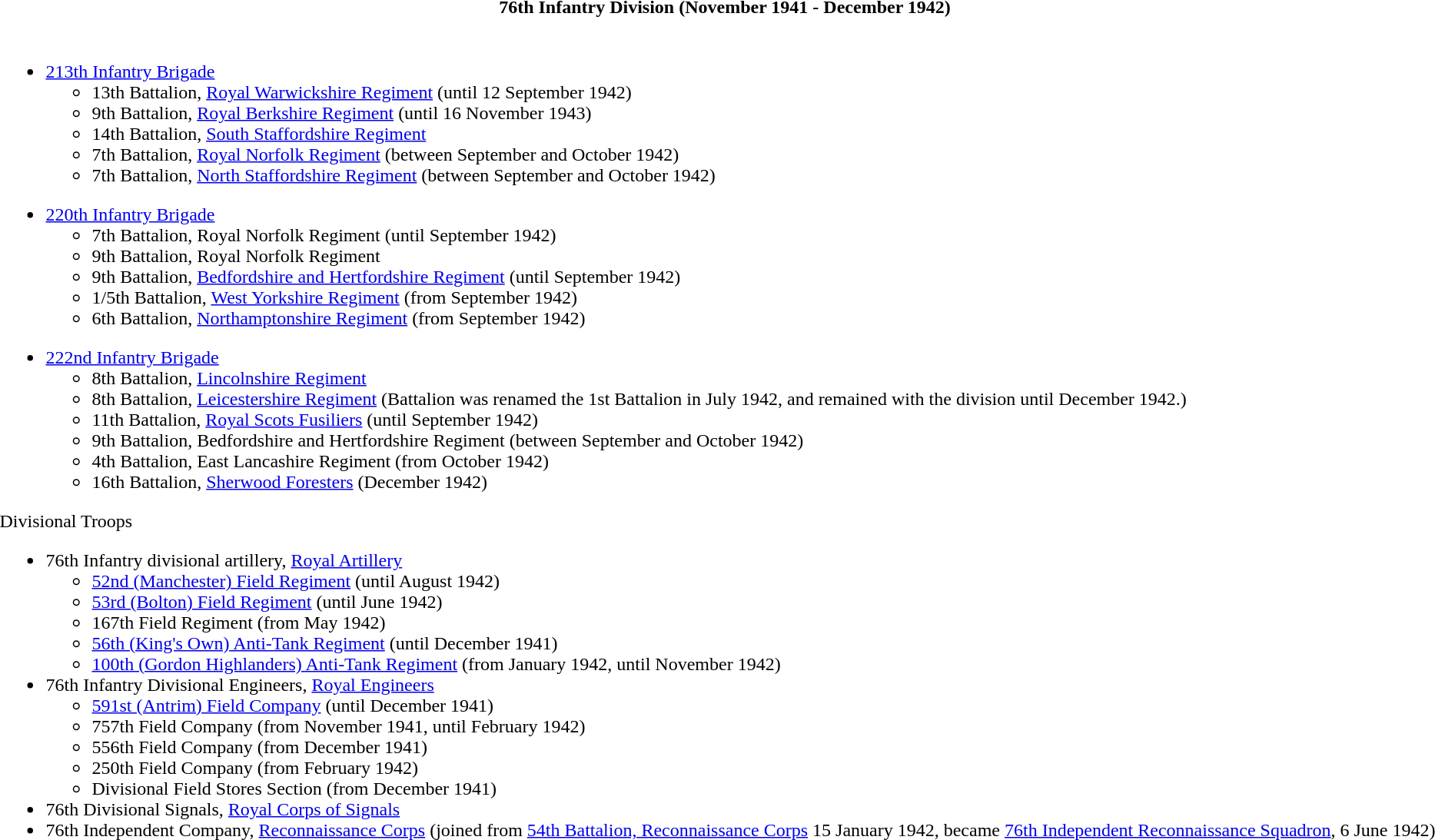<table class="toccolours collapsible" style="width:100%; background:transparent;">
<tr>
<th colspan=>76th Infantry Division (November 1941 - December 1942)</th>
</tr>
<tr>
<td colspan="2"><br><ul><li><a href='#'>213th Infantry Brigade</a><ul><li>13th Battalion, <a href='#'>Royal Warwickshire Regiment</a> (until 12 September 1942)</li><li>9th Battalion, <a href='#'>Royal Berkshire Regiment</a> (until 16 November 1943)</li><li>14th Battalion, <a href='#'>South Staffordshire Regiment</a></li><li>7th Battalion, <a href='#'>Royal Norfolk Regiment</a> (between September and October 1942)</li><li>7th Battalion, <a href='#'>North Staffordshire Regiment</a> (between September and October 1942)</li></ul></li></ul><ul><li><a href='#'>220th Infantry Brigade</a><ul><li>7th Battalion, Royal Norfolk Regiment (until September 1942)</li><li>9th Battalion, Royal Norfolk Regiment</li><li>9th Battalion, <a href='#'>Bedfordshire and Hertfordshire Regiment</a> (until September 1942)</li><li>1/5th Battalion, <a href='#'>West Yorkshire Regiment</a> (from September 1942)</li><li>6th Battalion, <a href='#'>Northamptonshire Regiment</a> (from September 1942)</li></ul></li></ul><ul><li><a href='#'>222nd Infantry Brigade</a><ul><li>8th Battalion, <a href='#'>Lincolnshire Regiment</a></li><li>8th Battalion, <a href='#'>Leicestershire Regiment</a> (Battalion was renamed the 1st Battalion in July 1942, and remained with the division until December 1942.)</li><li>11th Battalion, <a href='#'>Royal Scots Fusiliers</a> (until September 1942)</li><li>9th Battalion, Bedfordshire and Hertfordshire Regiment (between September and October 1942)</li><li>4th Battalion, East Lancashire Regiment (from October 1942)</li><li>16th Battalion, <a href='#'>Sherwood Foresters</a> (December 1942)</li></ul></li></ul>Divisional Troops<ul><li>76th Infantry divisional artillery, <a href='#'>Royal Artillery</a><ul><li><a href='#'>52nd (Manchester) Field Regiment</a> (until August 1942)</li><li><a href='#'>53rd (Bolton) Field Regiment</a> (until June 1942)</li><li>167th Field Regiment (from May 1942)</li><li><a href='#'>56th (King's Own) Anti-Tank Regiment</a> (until December 1941)</li><li><a href='#'>100th (Gordon Highlanders) Anti-Tank Regiment</a> (from January 1942, until November 1942)</li></ul></li><li>76th Infantry Divisional Engineers, <a href='#'>Royal Engineers</a><ul><li><a href='#'>591st (Antrim) Field Company</a> (until December 1941)</li><li>757th Field Company (from November 1941, until February 1942)</li><li>556th Field Company (from December 1941)</li><li>250th Field Company (from February 1942)</li><li>Divisional Field Stores Section (from December 1941)</li></ul></li><li>76th Divisional Signals, <a href='#'>Royal Corps of Signals</a></li><li>76th Independent Company, <a href='#'>Reconnaissance Corps</a> (joined from <a href='#'>54th Battalion, Reconnaissance Corps</a> 15 January 1942, became <a href='#'>76th Independent  Reconnaissance Squadron</a>, 6 June 1942)</li></ul></td>
</tr>
</table>
